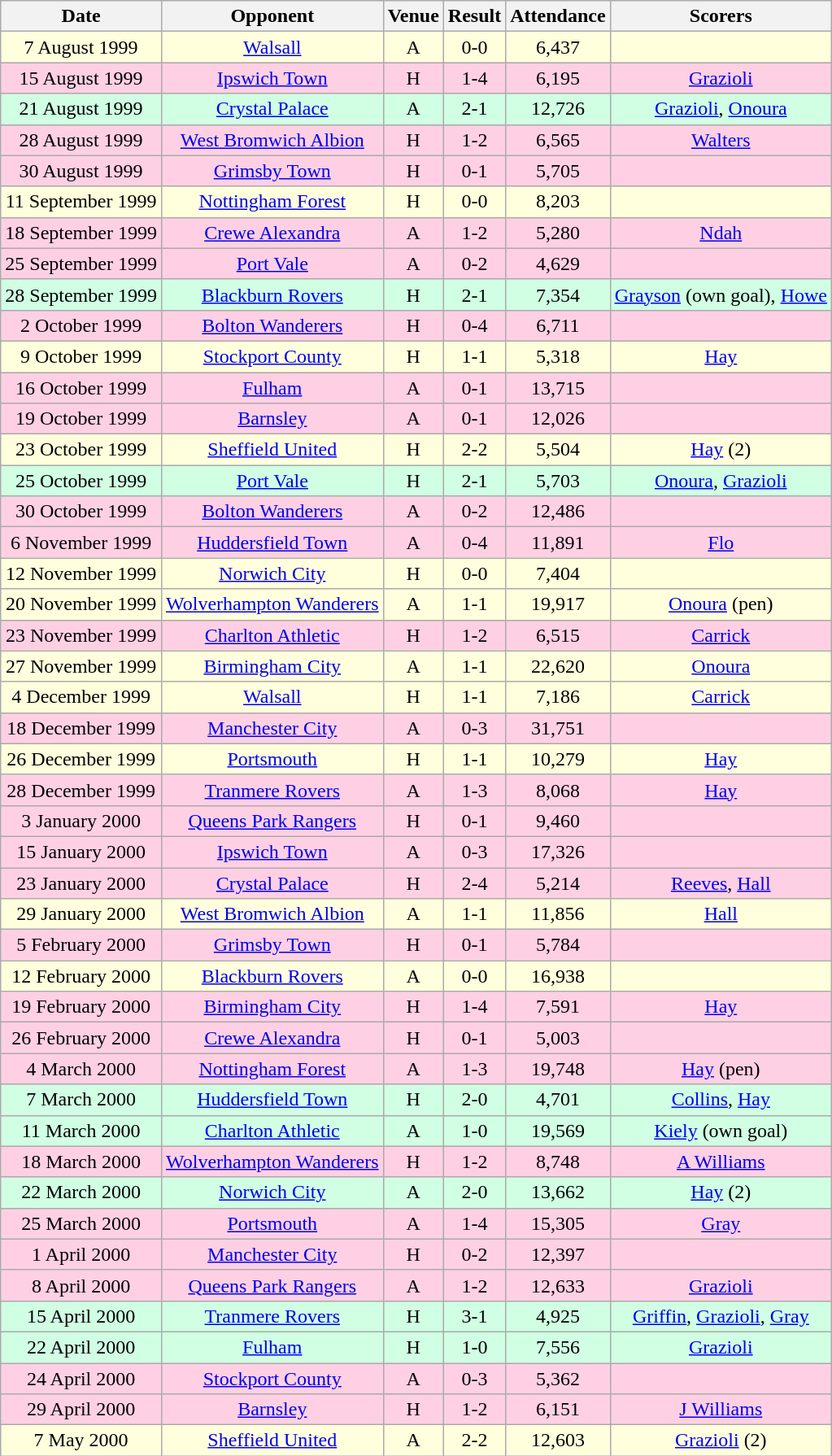<table class="wikitable sortable" style="font-size:100%; text-align:center">
<tr>
<th>Date</th>
<th>Opponent</th>
<th>Venue</th>
<th>Result</th>
<th>Attendance</th>
<th>Scorers</th>
</tr>
<tr style="background-color: #ffffdd;">
<td>7 August 1999</td>
<td><a href='#'>Walsall</a></td>
<td>A</td>
<td>0-0</td>
<td>6,437</td>
<td></td>
</tr>
<tr style="background-color: #ffd0e3;">
<td>15 August 1999</td>
<td><a href='#'>Ipswich Town</a></td>
<td>H</td>
<td>1-4</td>
<td>6,195</td>
<td><a href='#'>Grazioli</a></td>
</tr>
<tr style="background-color: #d0ffe3;">
<td>21 August 1999</td>
<td><a href='#'>Crystal Palace</a></td>
<td>A</td>
<td>2-1</td>
<td>12,726</td>
<td><a href='#'>Grazioli</a>, <a href='#'>Onoura</a></td>
</tr>
<tr style="background-color: #ffd0e3;">
<td>28 August 1999</td>
<td><a href='#'>West Bromwich Albion</a></td>
<td>H</td>
<td>1-2</td>
<td>6,565</td>
<td><a href='#'>Walters</a></td>
</tr>
<tr style="background-color: #ffd0e3;">
<td>30 August 1999</td>
<td><a href='#'>Grimsby Town</a></td>
<td>H</td>
<td>0-1</td>
<td>5,705</td>
<td></td>
</tr>
<tr style="background-color: #ffffdd;">
<td>11 September 1999</td>
<td><a href='#'>Nottingham Forest</a></td>
<td>H</td>
<td>0-0</td>
<td>8,203</td>
<td></td>
</tr>
<tr style="background-color: #ffd0e3;">
<td>18 September 1999</td>
<td><a href='#'>Crewe Alexandra</a></td>
<td>A</td>
<td>1-2</td>
<td>5,280</td>
<td><a href='#'>Ndah</a></td>
</tr>
<tr style="background-color: #ffd0e3;">
<td>25 September 1999</td>
<td><a href='#'>Port Vale</a></td>
<td>A</td>
<td>0-2</td>
<td>4,629</td>
<td></td>
</tr>
<tr style="background-color: #d0ffe3;">
<td>28 September 1999</td>
<td><a href='#'>Blackburn Rovers</a></td>
<td>H</td>
<td>2-1</td>
<td>7,354</td>
<td><a href='#'>Grayson</a> (own goal), <a href='#'>Howe</a></td>
</tr>
<tr style="background-color: #ffd0e3;">
<td>2 October 1999</td>
<td><a href='#'>Bolton Wanderers</a></td>
<td>H</td>
<td>0-4</td>
<td>6,711</td>
<td></td>
</tr>
<tr style="background-color: #ffffdd;">
<td>9 October 1999</td>
<td><a href='#'>Stockport County</a></td>
<td>H</td>
<td>1-1</td>
<td>5,318</td>
<td><a href='#'>Hay</a></td>
</tr>
<tr style="background-color: #ffd0e3;">
<td>16 October 1999</td>
<td><a href='#'>Fulham</a></td>
<td>A</td>
<td>0-1</td>
<td>13,715</td>
<td></td>
</tr>
<tr style="background-color: #ffd0e3;">
<td>19 October 1999</td>
<td><a href='#'>Barnsley</a></td>
<td>A</td>
<td>0-1</td>
<td>12,026</td>
<td></td>
</tr>
<tr style="background-color: #ffffdd;">
<td>23 October 1999</td>
<td><a href='#'>Sheffield United</a></td>
<td>H</td>
<td>2-2</td>
<td>5,504</td>
<td><a href='#'>Hay</a> (2)</td>
</tr>
<tr style="background-color: #d0ffe3;">
<td>25 October 1999</td>
<td><a href='#'>Port Vale</a></td>
<td>H</td>
<td>2-1</td>
<td>5,703</td>
<td><a href='#'>Onoura</a>, <a href='#'>Grazioli</a></td>
</tr>
<tr style="background-color: #ffd0e3;">
<td>30 October 1999</td>
<td><a href='#'>Bolton Wanderers</a></td>
<td>A</td>
<td>0-2</td>
<td>12,486</td>
<td></td>
</tr>
<tr style="background-color: #ffd0e3;">
<td>6 November 1999</td>
<td><a href='#'>Huddersfield Town</a></td>
<td>A</td>
<td>0-4</td>
<td>11,891</td>
<td><a href='#'>Flo</a></td>
</tr>
<tr style="background-color: #ffffdd;">
<td>12 November 1999</td>
<td><a href='#'>Norwich City</a></td>
<td>H</td>
<td>0-0</td>
<td>7,404</td>
<td></td>
</tr>
<tr style="background-color: #ffffdd;">
<td>20 November 1999</td>
<td><a href='#'>Wolverhampton Wanderers</a></td>
<td>A</td>
<td>1-1</td>
<td>19,917</td>
<td><a href='#'>Onoura</a> (pen)</td>
</tr>
<tr style="background-color: #ffd0e3;">
<td>23 November 1999</td>
<td><a href='#'>Charlton Athletic</a></td>
<td>H</td>
<td>1-2</td>
<td>6,515</td>
<td><a href='#'>Carrick</a></td>
</tr>
<tr style="background-color: #ffffdd;">
<td>27 November 1999</td>
<td><a href='#'>Birmingham City</a></td>
<td>A</td>
<td>1-1</td>
<td>22,620</td>
<td><a href='#'>Onoura</a></td>
</tr>
<tr style="background-color: #ffffdd;">
<td>4 December 1999</td>
<td><a href='#'>Walsall</a></td>
<td>H</td>
<td>1-1</td>
<td>7,186</td>
<td><a href='#'>Carrick</a></td>
</tr>
<tr style="background-color: #ffd0e3;">
<td>18 December 1999</td>
<td><a href='#'>Manchester City</a></td>
<td>A</td>
<td>0-3</td>
<td>31,751</td>
<td></td>
</tr>
<tr style="background-color: #ffffdd;">
<td>26 December 1999</td>
<td><a href='#'>Portsmouth</a></td>
<td>H</td>
<td>1-1</td>
<td>10,279</td>
<td><a href='#'>Hay</a></td>
</tr>
<tr style="background-color: #ffd0e3;">
<td>28 December 1999</td>
<td><a href='#'>Tranmere Rovers</a></td>
<td>A</td>
<td>1-3</td>
<td>8,068</td>
<td><a href='#'>Hay</a></td>
</tr>
<tr style="background-color: #ffd0e3;">
<td>3 January 2000</td>
<td><a href='#'>Queens Park Rangers</a></td>
<td>H</td>
<td>0-1</td>
<td>9,460</td>
<td></td>
</tr>
<tr style="background-color: #ffd0e3;">
<td>15 January 2000</td>
<td><a href='#'>Ipswich Town</a></td>
<td>A</td>
<td>0-3</td>
<td>17,326</td>
<td></td>
</tr>
<tr style="background-color: #ffd0e3;">
<td>23 January 2000</td>
<td><a href='#'>Crystal Palace</a></td>
<td>H</td>
<td>2-4</td>
<td>5,214</td>
<td><a href='#'>Reeves</a>, <a href='#'>Hall</a></td>
</tr>
<tr style="background-color: #ffffdd;">
<td>29 January 2000</td>
<td><a href='#'>West Bromwich Albion</a></td>
<td>A</td>
<td>1-1</td>
<td>11,856</td>
<td><a href='#'>Hall</a></td>
</tr>
<tr style="background-color: #ffd0e3;">
<td>5 February 2000</td>
<td><a href='#'>Grimsby Town</a></td>
<td>H</td>
<td>0-1</td>
<td>5,784</td>
<td></td>
</tr>
<tr style="background-color: #ffffdd;">
<td>12 February 2000</td>
<td><a href='#'>Blackburn Rovers</a></td>
<td>A</td>
<td>0-0</td>
<td>16,938</td>
<td></td>
</tr>
<tr style="background-color: #ffd0e3;">
<td>19 February 2000</td>
<td><a href='#'>Birmingham City</a></td>
<td>H</td>
<td>1-4</td>
<td>7,591</td>
<td><a href='#'>Hay</a></td>
</tr>
<tr style="background-color: #ffd0e3;">
<td>26 February 2000</td>
<td><a href='#'>Crewe Alexandra</a></td>
<td>H</td>
<td>0-1</td>
<td>5,003</td>
<td></td>
</tr>
<tr style="background-color: #ffd0e3;">
<td>4 March 2000</td>
<td><a href='#'>Nottingham Forest</a></td>
<td>A</td>
<td>1-3</td>
<td>19,748</td>
<td><a href='#'>Hay</a> (pen)</td>
</tr>
<tr style="background-color: #d0ffe3;">
<td>7 March 2000</td>
<td><a href='#'>Huddersfield Town</a></td>
<td>H</td>
<td>2-0</td>
<td>4,701</td>
<td><a href='#'>Collins</a>, <a href='#'>Hay</a></td>
</tr>
<tr style="background-color: #d0ffe3;">
<td>11 March 2000</td>
<td><a href='#'>Charlton Athletic</a></td>
<td>A</td>
<td>1-0</td>
<td>19,569</td>
<td><a href='#'>Kiely</a> (own goal)</td>
</tr>
<tr style="background-color: #ffd0e3;">
<td>18 March 2000</td>
<td><a href='#'>Wolverhampton Wanderers</a></td>
<td>H</td>
<td>1-2</td>
<td>8,748</td>
<td><a href='#'>A Williams</a></td>
</tr>
<tr style="background-color: #d0ffe3;">
<td>22 March 2000</td>
<td><a href='#'>Norwich City</a></td>
<td>A</td>
<td>2-0</td>
<td>13,662</td>
<td><a href='#'>Hay</a> (2)</td>
</tr>
<tr style="background-color: #ffd0e3;">
<td>25 March 2000</td>
<td><a href='#'>Portsmouth</a></td>
<td>A</td>
<td>1-4</td>
<td>15,305</td>
<td><a href='#'>Gray</a></td>
</tr>
<tr style="background-color: #ffd0e3;">
<td>1 April 2000</td>
<td><a href='#'>Manchester City</a></td>
<td>H</td>
<td>0-2</td>
<td>12,397</td>
<td></td>
</tr>
<tr style="background-color: #ffd0e3;">
<td>8 April 2000</td>
<td><a href='#'>Queens Park Rangers</a></td>
<td>A</td>
<td>1-2</td>
<td>12,633</td>
<td><a href='#'>Grazioli</a></td>
</tr>
<tr style="background-color: #d0ffe3;">
<td>15 April 2000</td>
<td><a href='#'>Tranmere Rovers</a></td>
<td>H</td>
<td>3-1</td>
<td>4,925</td>
<td><a href='#'>Griffin</a>, <a href='#'>Grazioli</a>, <a href='#'>Gray</a></td>
</tr>
<tr style="background-color: #d0ffe3;">
<td>22 April 2000</td>
<td><a href='#'>Fulham</a></td>
<td>H</td>
<td>1-0</td>
<td>7,556</td>
<td><a href='#'>Grazioli</a></td>
</tr>
<tr style="background-color: #ffd0e3;">
<td>24 April 2000</td>
<td><a href='#'>Stockport County</a></td>
<td>A</td>
<td>0-3</td>
<td>5,362</td>
<td></td>
</tr>
<tr style="background-color: #ffd0e3;">
<td>29 April 2000</td>
<td><a href='#'>Barnsley</a></td>
<td>H</td>
<td>1-2</td>
<td>6,151</td>
<td><a href='#'>J Williams</a></td>
</tr>
<tr style="background-color: #ffffdd;">
<td>7 May 2000</td>
<td><a href='#'>Sheffield United</a></td>
<td>A</td>
<td>2-2</td>
<td>12,603</td>
<td><a href='#'>Grazioli</a> (2)</td>
</tr>
</table>
